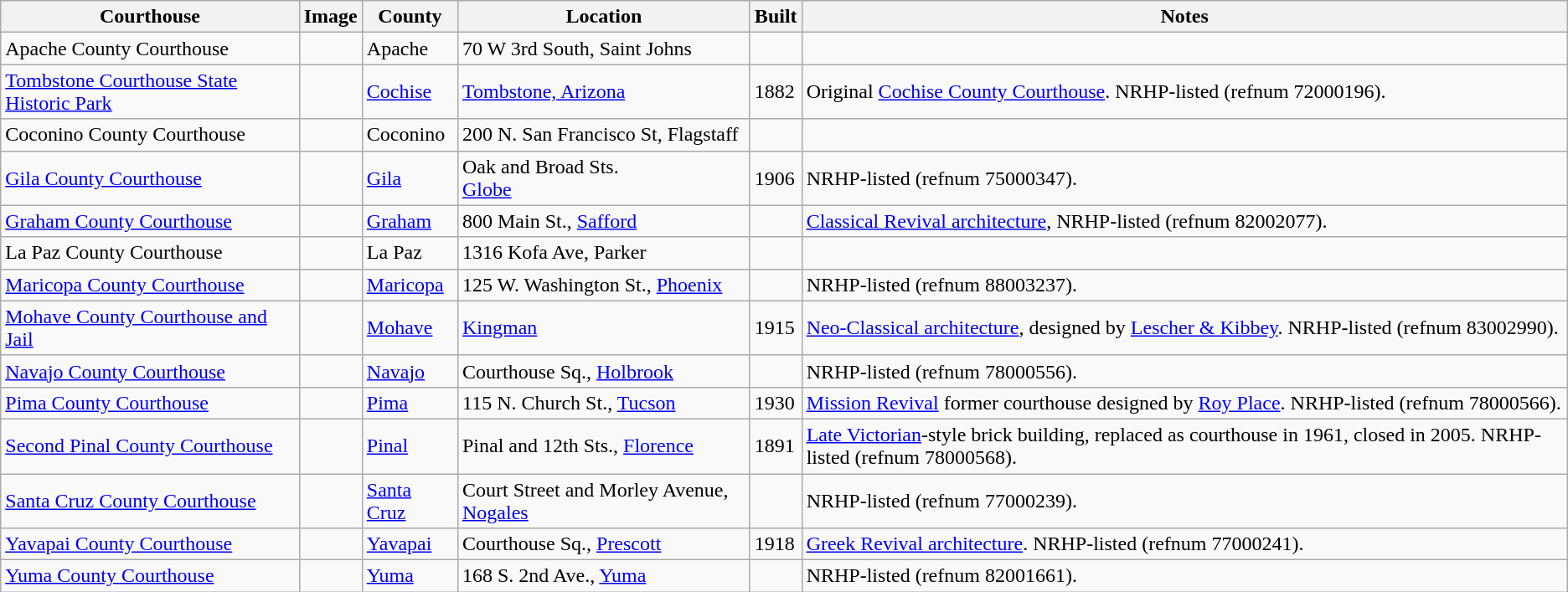<table class="wikitable sortable">
<tr>
<th>Courthouse</th>
<th>Image</th>
<th>County</th>
<th>Location</th>
<th>Built</th>
<th>Notes</th>
</tr>
<tr>
<td>Apache County Courthouse</td>
<td></td>
<td>Apache</td>
<td>70 W 3rd South, Saint Johns</td>
<td></td>
<td></td>
</tr>
<tr>
<td><a href='#'>Tombstone Courthouse State Historic Park</a></td>
<td></td>
<td><a href='#'>Cochise</a></td>
<td><a href='#'>Tombstone, Arizona</a><br><small></small></td>
<td>1882</td>
<td>Original <a href='#'>Cochise County Courthouse</a>.  NRHP-listed (refnum 72000196).</td>
</tr>
<tr>
<td>Coconino County Courthouse</td>
<td></td>
<td>Coconino</td>
<td>200 N. San Francisco St, Flagstaff</td>
<td></td>
<td></td>
</tr>
<tr>
<td><a href='#'>Gila County Courthouse</a></td>
<td></td>
<td><a href='#'>Gila</a></td>
<td>Oak and Broad Sts.<br><a href='#'>Globe</a><br><small></small></td>
<td>1906</td>
<td>NRHP-listed (refnum 75000347).</td>
</tr>
<tr>
<td><a href='#'>Graham County Courthouse</a></td>
<td></td>
<td><a href='#'>Graham</a></td>
<td>800 Main St., <a href='#'>Safford</a><br><small></small></td>
<td></td>
<td><a href='#'>Classical Revival architecture</a>, NRHP-listed (refnum 82002077).</td>
</tr>
<tr>
<td>La Paz County Courthouse</td>
<td></td>
<td>La Paz</td>
<td>1316 Kofa Ave, Parker</td>
<td></td>
<td></td>
</tr>
<tr>
<td><a href='#'>Maricopa County Courthouse</a></td>
<td></td>
<td><a href='#'>Maricopa</a></td>
<td>125 W. Washington St., <a href='#'>Phoenix</a><br><small></small></td>
<td></td>
<td>NRHP-listed (refnum 88003237).</td>
</tr>
<tr>
<td><a href='#'>Mohave County Courthouse and Jail</a></td>
<td></td>
<td><a href='#'>Mohave</a></td>
<td><a href='#'>Kingman</a><br><small></small></td>
<td>1915</td>
<td><a href='#'>Neo-Classical architecture</a>, designed by <a href='#'>Lescher & Kibbey</a>. NRHP-listed (refnum 83002990).</td>
</tr>
<tr>
<td><a href='#'>Navajo County Courthouse</a></td>
<td></td>
<td><a href='#'>Navajo</a></td>
<td>Courthouse Sq., <a href='#'>Holbrook</a><br><small></small></td>
<td></td>
<td>NRHP-listed (refnum 78000556).</td>
</tr>
<tr>
<td><a href='#'>Pima County Courthouse</a></td>
<td></td>
<td><a href='#'>Pima</a></td>
<td>115 N. Church St., <a href='#'>Tucson</a><br><small></small></td>
<td>1930</td>
<td><a href='#'>Mission Revival</a> former courthouse designed by <a href='#'>Roy Place</a>. NRHP-listed (refnum 78000566).</td>
</tr>
<tr>
<td><a href='#'>Second Pinal County Courthouse</a></td>
<td></td>
<td><a href='#'>Pinal</a></td>
<td>Pinal and 12th Sts., <a href='#'>Florence</a><br><small></small></td>
<td>1891</td>
<td><a href='#'>Late Victorian</a>-style brick building, replaced as courthouse in 1961, closed in 2005. NRHP-listed (refnum 78000568).</td>
</tr>
<tr>
<td><a href='#'>Santa Cruz County Courthouse</a></td>
<td></td>
<td><a href='#'>Santa Cruz</a></td>
<td>Court Street and Morley Avenue, <a href='#'>Nogales</a><br><small></small></td>
<td></td>
<td>NRHP-listed (refnum 77000239).</td>
</tr>
<tr>
<td><a href='#'>Yavapai County Courthouse</a></td>
<td></td>
<td><a href='#'>Yavapai</a></td>
<td>Courthouse Sq., <a href='#'>Prescott</a><br><small></small></td>
<td>1918</td>
<td><a href='#'>Greek Revival architecture</a>. NRHP-listed (refnum 77000241).</td>
</tr>
<tr>
<td><a href='#'>Yuma County Courthouse</a></td>
<td></td>
<td><a href='#'>Yuma</a></td>
<td>168 S. 2nd Ave., <a href='#'>Yuma</a><br><small></small></td>
<td></td>
<td>NRHP-listed (refnum 82001661).</td>
</tr>
</table>
